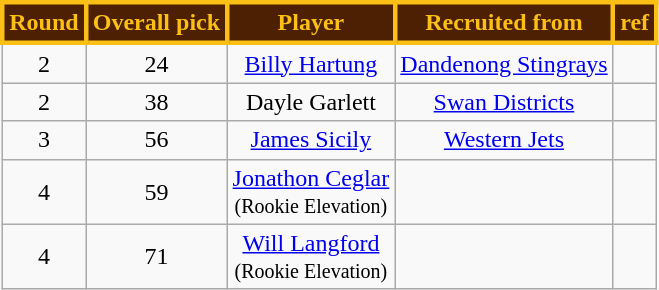<table class="wikitable" style="text-align:center">
<tr>
<th style="background:#4D2004; color:#FBBF15; border: solid #FBBF15">Round</th>
<th style="background:#4D2004; color:#FBBF15; border: solid #FBBF15">Overall pick</th>
<th style="background:#4D2004; color:#FBBF15; border: solid #FBBF15">Player</th>
<th style="background:#4D2004; color:#FBBF15; border: solid #FBBF15">Recruited from</th>
<th style="background:#4D2004; color:#FBBF15; border: solid #FBBF15">ref</th>
</tr>
<tr>
<td>2</td>
<td>24</td>
<td><a href='#'>Billy Hartung</a></td>
<td><a href='#'>Dandenong Stingrays</a></td>
<td></td>
</tr>
<tr>
<td>2</td>
<td>38</td>
<td>Dayle Garlett</td>
<td><a href='#'>Swan Districts</a></td>
<td></td>
</tr>
<tr>
<td>3</td>
<td>56</td>
<td><a href='#'>James Sicily</a></td>
<td><a href='#'>Western Jets</a></td>
<td></td>
</tr>
<tr>
<td>4</td>
<td>59</td>
<td><a href='#'>Jonathon Ceglar</a><br><small>(Rookie Elevation)</small></td>
<td></td>
<td></td>
</tr>
<tr>
<td>4</td>
<td>71</td>
<td><a href='#'>Will Langford</a><br><small>(Rookie Elevation)</small></td>
<td></td>
<td></td>
</tr>
</table>
